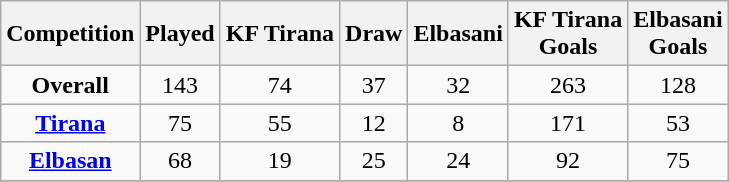<table class=wikitable style="text-align:center">
<tr>
<th>Competition</th>
<th>Played</th>
<th>KF Tirana</th>
<th>Draw</th>
<th>Elbasani</th>
<th>KF Tirana <br> Goals</th>
<th>Elbasani <br> Goals</th>
</tr>
<tr>
<td><strong>Overall</strong></td>
<td>143</td>
<td>74</td>
<td>37</td>
<td>32</td>
<td>263</td>
<td>128</td>
</tr>
<tr>
<td><strong><a href='#'>Tirana</a></strong></td>
<td>75</td>
<td>55</td>
<td>12</td>
<td>8</td>
<td>171</td>
<td>53</td>
</tr>
<tr>
<td><strong><a href='#'>Elbasan</a></strong></td>
<td>68</td>
<td>19</td>
<td>25</td>
<td>24</td>
<td>92</td>
<td>75</td>
</tr>
<tr>
</tr>
</table>
